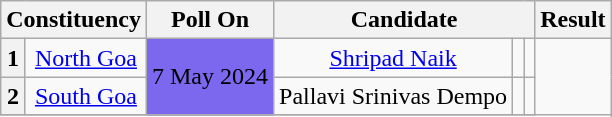<table class="wikitable" style="text-align:center;">
<tr>
<th colspan="2">Constituency</th>
<th>Poll On</th>
<th colspan="3">Candidate</th>
<th>Result</th>
</tr>
<tr>
<th>1</th>
<td><a href='#'>North Goa</a></td>
<td rowspan="2" bgcolor=#7B68EE>7 May 2024</td>
<td><a href='#'>Shripad Naik</a></td>
<td></td>
<td></td>
</tr>
<tr>
<th>2</th>
<td><a href='#'>South Goa</a></td>
<td>Pallavi Srinivas Dempo</td>
<td></td>
<td></td>
</tr>
<tr>
</tr>
</table>
